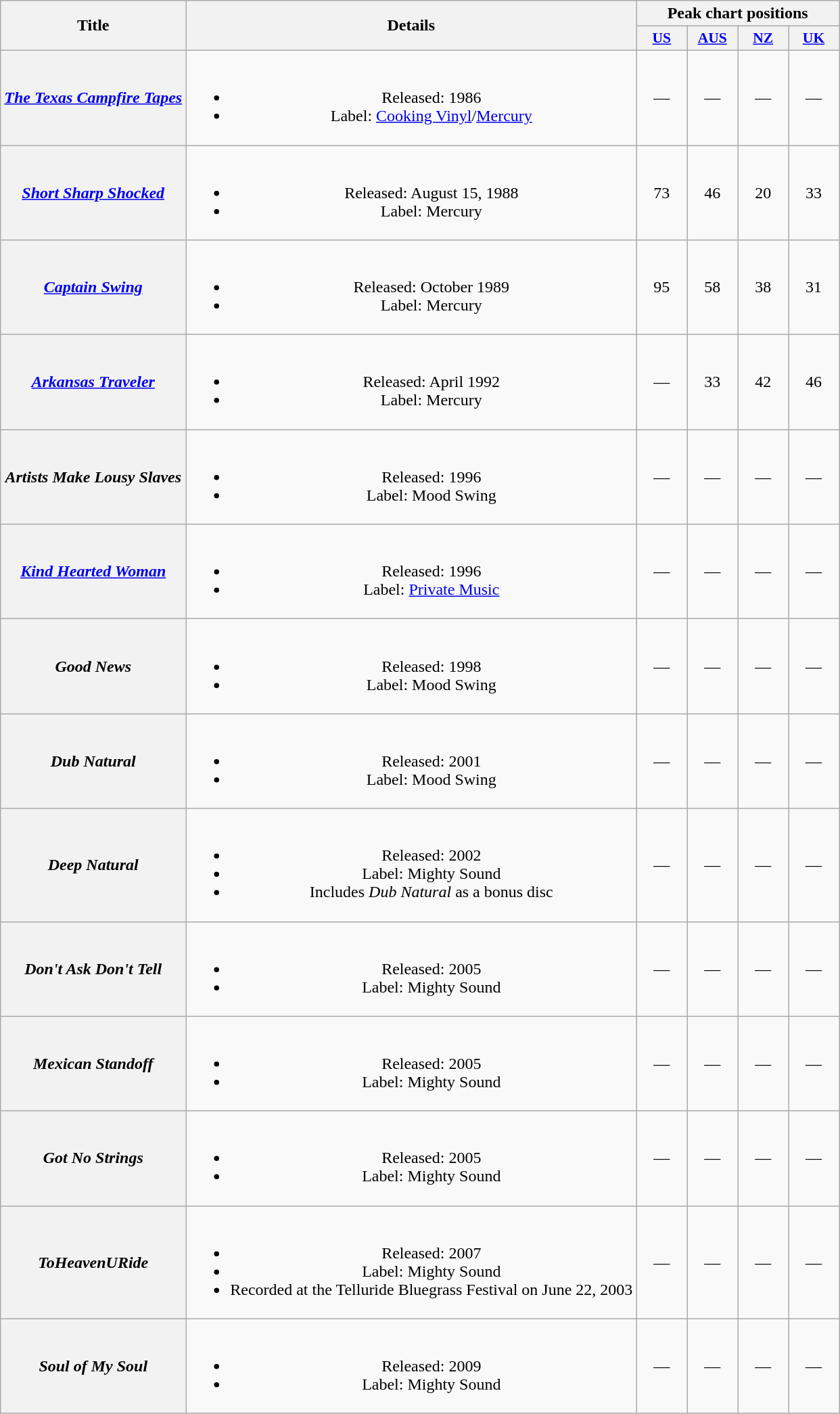<table class="wikitable plainrowheaders" style="text-align:center">
<tr>
<th scope="col" rowspan="2">Title</th>
<th scope="col" rowspan="2">Details</th>
<th scope="col" colspan="4">Peak chart positions</th>
</tr>
<tr>
<th scope="col" style="width:3em; font-size:90%"><a href='#'>US</a><br></th>
<th scope="col" style="width:3em; font-size:90%"><a href='#'>AUS</a><br></th>
<th scope="col" style="width:3em; font-size:90%"><a href='#'>NZ</a><br></th>
<th scope="col" style="width:3em; font-size:90%"><a href='#'>UK</a><br></th>
</tr>
<tr>
<th scope="row"><em><a href='#'>The Texas Campfire Tapes</a></em></th>
<td><br><ul><li>Released: 1986</li><li>Label: <a href='#'>Cooking Vinyl</a>/<a href='#'>Mercury</a></li></ul></td>
<td>—</td>
<td>—</td>
<td>—</td>
<td>—</td>
</tr>
<tr>
<th scope="row"><em><a href='#'>Short Sharp Shocked</a></em></th>
<td><br><ul><li>Released: August 15, 1988</li><li>Label: Mercury</li></ul></td>
<td>73</td>
<td>46</td>
<td>20</td>
<td>33</td>
</tr>
<tr>
<th scope="row"><em><a href='#'>Captain Swing</a></em></th>
<td><br><ul><li>Released: October 1989</li><li>Label: Mercury</li></ul></td>
<td>95</td>
<td>58</td>
<td>38</td>
<td>31</td>
</tr>
<tr>
<th scope="row"><em><a href='#'>Arkansas Traveler</a></em></th>
<td><br><ul><li>Released: April 1992</li><li>Label: Mercury</li></ul></td>
<td>—</td>
<td>33</td>
<td>42</td>
<td>46</td>
</tr>
<tr>
<th scope="row"><em>Artists Make Lousy Slaves</em><br></th>
<td><br><ul><li>Released: 1996</li><li>Label: Mood Swing</li></ul></td>
<td>—</td>
<td>—</td>
<td>—</td>
<td>—</td>
</tr>
<tr>
<th scope="row"><em><a href='#'>Kind Hearted Woman</a></em></th>
<td><br><ul><li>Released: 1996</li><li>Label: <a href='#'>Private Music</a></li></ul></td>
<td>—</td>
<td>—</td>
<td>—</td>
<td>—</td>
</tr>
<tr>
<th scope="row"><em>Good News</em><br></th>
<td><br><ul><li>Released: 1998</li><li>Label: Mood Swing</li></ul></td>
<td>—</td>
<td>—</td>
<td>—</td>
<td>—</td>
</tr>
<tr>
<th scope="row"><em>Dub Natural</em></th>
<td><br><ul><li>Released: 2001</li><li>Label: Mood Swing</li></ul></td>
<td>—</td>
<td>—</td>
<td>—</td>
<td>—</td>
</tr>
<tr>
<th scope="row"><em>Deep Natural</em></th>
<td><br><ul><li>Released: 2002</li><li>Label: Mighty Sound</li><li>Includes <em>Dub Natural</em> as a bonus disc</li></ul></td>
<td>—</td>
<td>—</td>
<td>—</td>
<td>—</td>
</tr>
<tr>
<th scope="row"><em>Don't Ask Don't Tell</em></th>
<td><br><ul><li>Released: 2005</li><li>Label: Mighty Sound</li></ul></td>
<td>—</td>
<td>—</td>
<td>—</td>
<td>—</td>
</tr>
<tr>
<th scope="row"><em>Mexican Standoff</em></th>
<td><br><ul><li>Released: 2005</li><li>Label: Mighty Sound</li></ul></td>
<td>—</td>
<td>—</td>
<td>—</td>
<td>—</td>
</tr>
<tr>
<th scope="row"><em>Got No Strings</em></th>
<td><br><ul><li>Released: 2005</li><li>Label: Mighty Sound</li></ul></td>
<td>—</td>
<td>—</td>
<td>—</td>
<td>—</td>
</tr>
<tr>
<th scope="row"><em>ToHeavenURide</em></th>
<td><br><ul><li>Released: 2007</li><li>Label: Mighty Sound</li><li>Recorded at the Telluride Bluegrass Festival on June 22, 2003</li></ul></td>
<td>—</td>
<td>—</td>
<td>—</td>
<td>—</td>
</tr>
<tr>
<th scope="row"><em>Soul of My Soul</em></th>
<td><br><ul><li>Released: 2009</li><li>Label: Mighty Sound</li></ul></td>
<td>—</td>
<td>—</td>
<td>—</td>
<td>—</td>
</tr>
</table>
